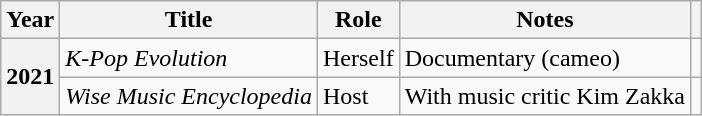<table class="wikitable plainrowheaders sortable">
<tr>
<th scope="col">Year</th>
<th scope="col">Title</th>
<th scope="col">Role</th>
<th scope="col">Notes</th>
<th scope="col" class="unsortable"></th>
</tr>
<tr>
<th scope="row" rowspan="2">2021</th>
<td><em>K-Pop Evolution</em></td>
<td>Herself</td>
<td>Documentary (cameo)</td>
<td style="text-align:center"></td>
</tr>
<tr>
<td><em>Wise Music Encyclopedia</em></td>
<td>Host</td>
<td>With music critic Kim Zakka</td>
<td style="text-align:center"></td>
</tr>
</table>
